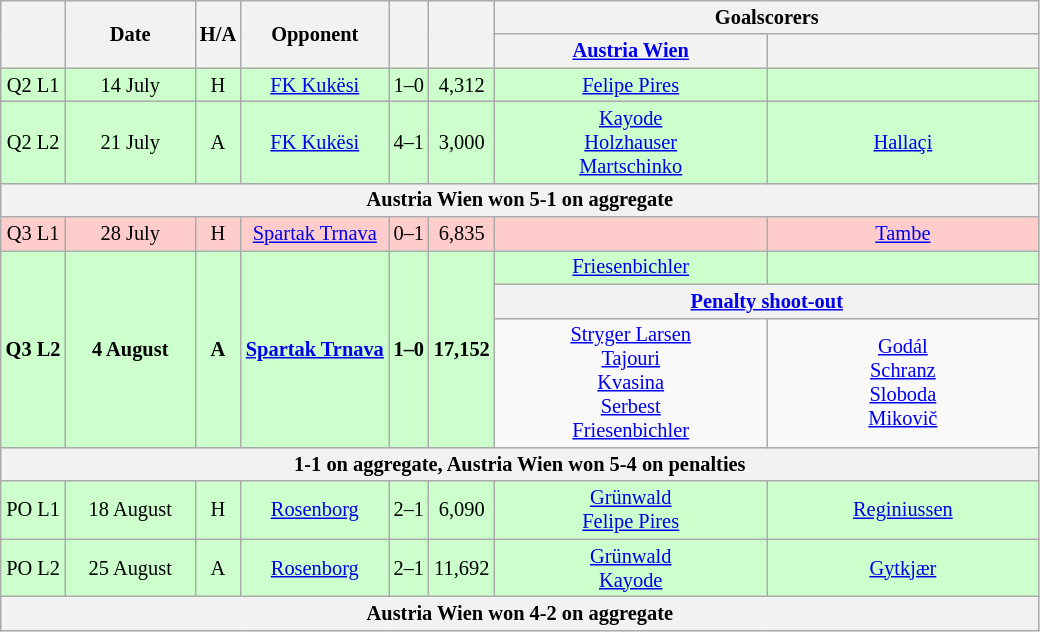<table class="wikitable" Style="text-align: center;font-size:85%">
<tr>
<th rowspan="2"></th>
<th rowspan="2" style="width:80px">Date</th>
<th rowspan="2">H/A</th>
<th rowspan="2">Opponent</th>
<th rowspan="2"><br></th>
<th rowspan="2"></th>
<th colspan="2">Goalscorers</th>
</tr>
<tr>
<th style="width:175px"><a href='#'>Austria Wien</a></th>
<th style="width:175px"></th>
</tr>
<tr style="background:#cfc">
<td>Q2 L1</td>
<td>14 July</td>
<td>H</td>
<td><a href='#'>FK Kukësi</a></td>
<td>1–0</td>
<td>4,312</td>
<td><a href='#'>Felipe Pires</a> </td>
<td></td>
</tr>
<tr style="background:#cfc">
<td>Q2 L2</td>
<td>21 July</td>
<td>A</td>
<td><a href='#'>FK Kukësi</a></td>
<td>4–1</td>
<td>3,000</td>
<td><a href='#'>Kayode</a>  <br> <a href='#'>Holzhauser</a>  <br> <a href='#'>Martschinko</a> </td>
<td><a href='#'>Hallaçi</a> </td>
</tr>
<tr>
<th colspan="8">Austria Wien won 5-1 on aggregate</th>
</tr>
<tr style="background:#fcc">
<td>Q3 L1</td>
<td>28 July</td>
<td>H</td>
<td><a href='#'>Spartak Trnava</a></td>
<td>0–1</td>
<td>6,835</td>
<td></td>
<td><a href='#'>Tambe</a> </td>
</tr>
<tr style="background:#cfc">
<th rowspan="3" style="background:#cfc">Q3 L2</th>
<th rowspan="3" style="background:#cfc">4 August</th>
<th rowspan="3" style="background:#cfc">A</th>
<th rowspan="3" style="background:#cfc"><a href='#'>Spartak Trnava</a></th>
<th rowspan="3" style="background:#cfc">1–0 </th>
<th rowspan="3" style="background:#cfc">17,152</th>
<td><a href='#'>Friesenbichler</a> </td>
<td></td>
</tr>
<tr>
<th colspan="2"><a href='#'>Penalty shoot-out</a></th>
</tr>
<tr>
<td><a href='#'>Stryger Larsen</a>  <br> <a href='#'>Tajouri</a>  <br> <a href='#'>Kvasina</a>  <br> <a href='#'>Serbest</a>  <br> <a href='#'>Friesenbichler</a> </td>
<td> <a href='#'>Godál</a> <br>  <a href='#'>Schranz</a> <br>  <a href='#'>Sloboda</a> <br>  <a href='#'>Mikovič</a></td>
</tr>
<tr>
<th colspan="8">1-1 on aggregate, Austria Wien won 5-4 on penalties</th>
</tr>
<tr style="background:#cfc">
<td>PO L1</td>
<td>18 August</td>
<td>H</td>
<td><a href='#'>Rosenborg</a></td>
<td>2–1</td>
<td>6,090</td>
<td><a href='#'>Grünwald</a>  <br> <a href='#'>Felipe Pires</a> </td>
<td><a href='#'>Reginiussen</a> </td>
</tr>
<tr style="background:#cfc">
<td>PO L2</td>
<td>25 August</td>
<td>A</td>
<td><a href='#'>Rosenborg</a></td>
<td>2–1</td>
<td>11,692</td>
<td><a href='#'>Grünwald</a>  <br> <a href='#'>Kayode</a> </td>
<td><a href='#'>Gytkjær</a> </td>
</tr>
<tr>
<th colspan="8">Austria Wien won 4-2 on aggregate</th>
</tr>
</table>
